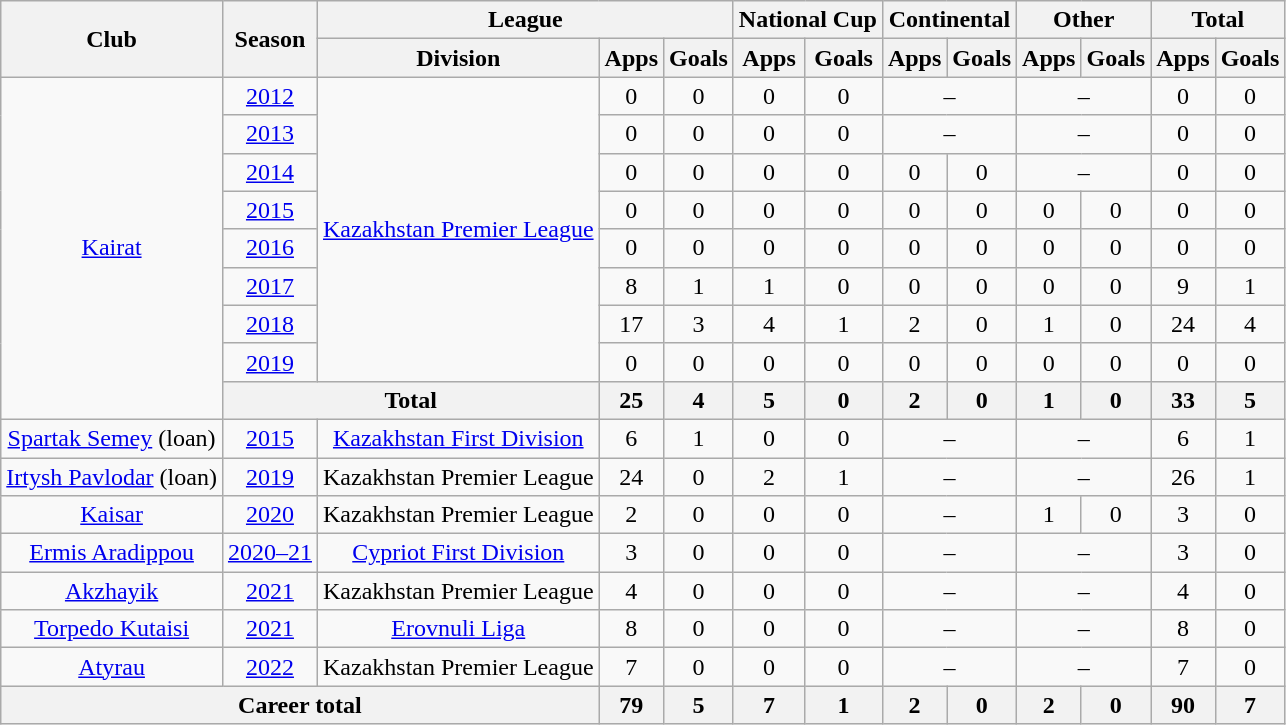<table class="wikitable" style="text-align: center;">
<tr>
<th rowspan="2">Club</th>
<th rowspan="2">Season</th>
<th colspan="3">League</th>
<th colspan="2">National Cup</th>
<th colspan="2">Continental</th>
<th colspan="2">Other</th>
<th colspan="2">Total</th>
</tr>
<tr>
<th>Division</th>
<th>Apps</th>
<th>Goals</th>
<th>Apps</th>
<th>Goals</th>
<th>Apps</th>
<th>Goals</th>
<th>Apps</th>
<th>Goals</th>
<th>Apps</th>
<th>Goals</th>
</tr>
<tr>
<td rowspan="9"><a href='#'>Kairat</a></td>
<td><a href='#'>2012</a></td>
<td rowspan="8"><a href='#'>Kazakhstan Premier League</a></td>
<td>0</td>
<td>0</td>
<td>0</td>
<td>0</td>
<td colspan="2">–</td>
<td colspan="2">–</td>
<td>0</td>
<td>0</td>
</tr>
<tr>
<td><a href='#'>2013</a></td>
<td>0</td>
<td>0</td>
<td>0</td>
<td>0</td>
<td colspan="2">–</td>
<td colspan="2">–</td>
<td>0</td>
<td>0</td>
</tr>
<tr>
<td><a href='#'>2014</a></td>
<td>0</td>
<td>0</td>
<td>0</td>
<td>0</td>
<td>0</td>
<td>0</td>
<td colspan="2">–</td>
<td>0</td>
<td>0</td>
</tr>
<tr>
<td><a href='#'>2015</a></td>
<td>0</td>
<td>0</td>
<td>0</td>
<td>0</td>
<td>0</td>
<td>0</td>
<td>0</td>
<td>0</td>
<td>0</td>
<td>0</td>
</tr>
<tr>
<td><a href='#'>2016</a></td>
<td>0</td>
<td>0</td>
<td>0</td>
<td>0</td>
<td>0</td>
<td>0</td>
<td>0</td>
<td>0</td>
<td>0</td>
<td>0</td>
</tr>
<tr>
<td><a href='#'>2017</a></td>
<td>8</td>
<td>1</td>
<td>1</td>
<td>0</td>
<td>0</td>
<td>0</td>
<td>0</td>
<td>0</td>
<td>9</td>
<td>1</td>
</tr>
<tr>
<td><a href='#'>2018</a></td>
<td>17</td>
<td>3</td>
<td>4</td>
<td>1</td>
<td>2</td>
<td>0</td>
<td>1</td>
<td>0</td>
<td>24</td>
<td>4</td>
</tr>
<tr>
<td><a href='#'>2019</a></td>
<td>0</td>
<td>0</td>
<td>0</td>
<td>0</td>
<td>0</td>
<td>0</td>
<td>0</td>
<td>0</td>
<td>0</td>
<td>0</td>
</tr>
<tr>
<th colspan="2">Total</th>
<th>25</th>
<th>4</th>
<th>5</th>
<th>0</th>
<th>2</th>
<th>0</th>
<th>1</th>
<th>0</th>
<th>33</th>
<th>5</th>
</tr>
<tr>
<td><a href='#'>Spartak Semey</a> (loan)</td>
<td><a href='#'>2015</a></td>
<td><a href='#'>Kazakhstan First Division</a></td>
<td>6</td>
<td>1</td>
<td>0</td>
<td>0</td>
<td colspan="2">–</td>
<td colspan="2">–</td>
<td>6</td>
<td>1</td>
</tr>
<tr>
<td><a href='#'>Irtysh Pavlodar</a> (loan)</td>
<td><a href='#'>2019</a></td>
<td>Kazakhstan Premier League</td>
<td>24</td>
<td>0</td>
<td>2</td>
<td>1</td>
<td colspan="2">–</td>
<td colspan="2">–</td>
<td>26</td>
<td>1</td>
</tr>
<tr>
<td><a href='#'>Kaisar</a></td>
<td><a href='#'>2020</a></td>
<td>Kazakhstan Premier League</td>
<td>2</td>
<td>0</td>
<td>0</td>
<td>0</td>
<td colspan="2">–</td>
<td>1</td>
<td>0</td>
<td>3</td>
<td>0</td>
</tr>
<tr>
<td><a href='#'>Ermis Aradippou</a></td>
<td><a href='#'>2020–21</a></td>
<td><a href='#'>Cypriot First Division</a></td>
<td>3</td>
<td>0</td>
<td>0</td>
<td>0</td>
<td colspan="2">–</td>
<td colspan="2">–</td>
<td>3</td>
<td>0</td>
</tr>
<tr>
<td><a href='#'>Akzhayik</a></td>
<td><a href='#'>2021</a></td>
<td>Kazakhstan Premier League</td>
<td>4</td>
<td>0</td>
<td>0</td>
<td>0</td>
<td colspan="2">–</td>
<td colspan="2">–</td>
<td>4</td>
<td>0</td>
</tr>
<tr>
<td><a href='#'>Torpedo Kutaisi</a></td>
<td><a href='#'>2021</a></td>
<td><a href='#'>Erovnuli Liga</a></td>
<td>8</td>
<td>0</td>
<td>0</td>
<td>0</td>
<td colspan="2">–</td>
<td colspan="2">–</td>
<td>8</td>
<td>0</td>
</tr>
<tr>
<td><a href='#'>Atyrau</a></td>
<td><a href='#'>2022</a></td>
<td>Kazakhstan Premier League</td>
<td>7</td>
<td>0</td>
<td>0</td>
<td>0</td>
<td colspan="2">–</td>
<td colspan="2">–</td>
<td>7</td>
<td>0</td>
</tr>
<tr>
<th colspan="3">Career total</th>
<th>79</th>
<th>5</th>
<th>7</th>
<th>1</th>
<th>2</th>
<th>0</th>
<th>2</th>
<th>0</th>
<th>90</th>
<th>7</th>
</tr>
</table>
